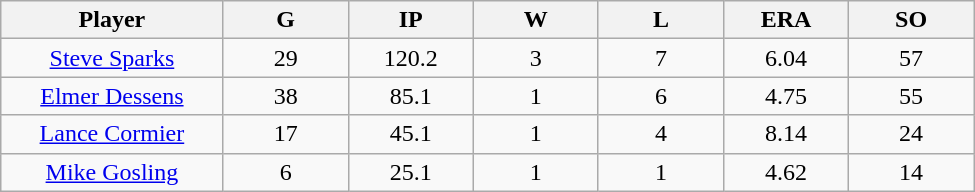<table class="wikitable sortable">
<tr>
<th bgcolor="#DDDDFF" width="16%">Player</th>
<th bgcolor="#DDDDFF" width="9%">G</th>
<th bgcolor="#DDDDFF" width="9%">IP</th>
<th bgcolor="#DDDDFF" width="9%">W</th>
<th bgcolor="#DDDDFF" width="9%">L</th>
<th bgcolor="#DDDDFF" width="9%">ERA</th>
<th bgcolor="#DDDDFF" width="9%">SO</th>
</tr>
<tr align="center">
<td><a href='#'>Steve Sparks</a></td>
<td>29</td>
<td>120.2</td>
<td>3</td>
<td>7</td>
<td>6.04</td>
<td>57</td>
</tr>
<tr align=center>
<td><a href='#'>Elmer Dessens</a></td>
<td>38</td>
<td>85.1</td>
<td>1</td>
<td>6</td>
<td>4.75</td>
<td>55</td>
</tr>
<tr align="center">
<td><a href='#'>Lance Cormier</a></td>
<td>17</td>
<td>45.1</td>
<td>1</td>
<td>4</td>
<td>8.14</td>
<td>24</td>
</tr>
<tr align=center>
<td><a href='#'>Mike Gosling</a></td>
<td>6</td>
<td>25.1</td>
<td>1</td>
<td>1</td>
<td>4.62</td>
<td>14</td>
</tr>
</table>
